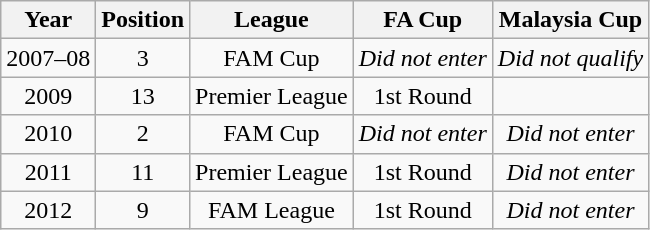<table class="wikitable float-right">
<tr>
<th>Year</th>
<th>Position</th>
<th>League</th>
<th>FA Cup</th>
<th>Malaysia Cup</th>
</tr>
<tr>
<td valign="middle" align="center">2007–08</td>
<td valign="middle" align="center">3</td>
<td valign="middle" align="center">FAM Cup</td>
<td valign="middle" align="center"><em>Did not enter</em></td>
<td valign="middle" align="center"><em>Did not qualify</em></td>
</tr>
<tr>
<td valign="middle" align="center">2009</td>
<td valign="middle" align="center">13</td>
<td valign="middle" align="center">Premier League</td>
<td valign="middle" align="center">1st Round</td>
<td valign="middle" align="center"></td>
</tr>
<tr>
<td valign="middle" align="center">2010</td>
<td valign="middle" align="center">2</td>
<td valign="middle" align="center">FAM Cup</td>
<td valign="middle" align="center"><em>Did not enter</em></td>
<td valign="middle" align="center"><em>Did not enter</em></td>
</tr>
<tr>
<td valign="middle" align="center">2011</td>
<td valign="middle" align="center">11</td>
<td valign="middle" align="center">Premier League</td>
<td valign="middle" align="center">1st Round</td>
<td valign="middle" align="center"><em>Did not enter</em></td>
</tr>
<tr>
<td valign="middle" align="center">2012</td>
<td valign="middle" align="center">9</td>
<td valign="middle" align="center">FAM League</td>
<td valign="middle" align="center">1st Round</td>
<td valign="middle" align="center"><em>Did not enter</em></td>
</tr>
</table>
